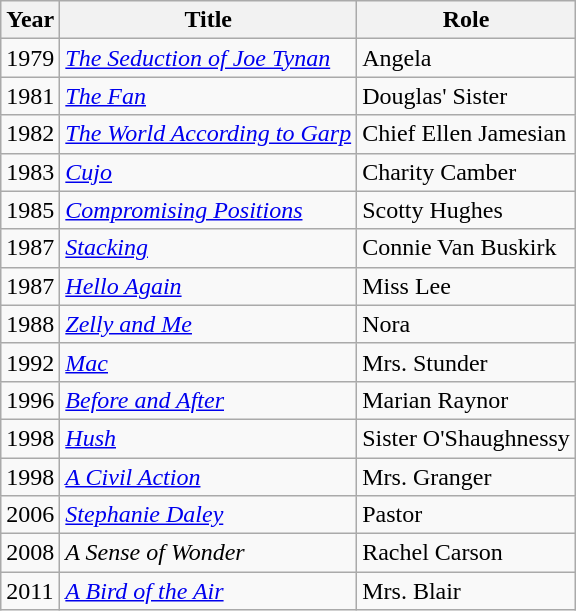<table class="wikitable sortable">
<tr>
<th>Year</th>
<th>Title</th>
<th>Role</th>
</tr>
<tr>
<td>1979</td>
<td><em><a href='#'>The Seduction of Joe Tynan</a></em></td>
<td>Angela</td>
</tr>
<tr>
<td>1981</td>
<td><a href='#'><em>The Fan</em></a></td>
<td>Douglas' Sister</td>
</tr>
<tr>
<td>1982</td>
<td><a href='#'><em>The World According to Garp</em></a></td>
<td>Chief Ellen Jamesian</td>
</tr>
<tr>
<td>1983</td>
<td><a href='#'><em>Cujo</em></a></td>
<td>Charity Camber</td>
</tr>
<tr>
<td>1985</td>
<td><em><a href='#'>Compromising Positions</a></em></td>
<td>Scotty Hughes</td>
</tr>
<tr>
<td>1987</td>
<td><a href='#'><em>Stacking</em></a></td>
<td>Connie Van Buskirk</td>
</tr>
<tr>
<td>1987</td>
<td><a href='#'><em>Hello Again</em></a></td>
<td>Miss Lee</td>
</tr>
<tr>
<td>1988</td>
<td><em><a href='#'>Zelly and Me</a></em></td>
<td>Nora</td>
</tr>
<tr>
<td>1992</td>
<td><a href='#'><em>Mac</em></a></td>
<td>Mrs. Stunder</td>
</tr>
<tr>
<td>1996</td>
<td><a href='#'><em>Before and After</em></a></td>
<td>Marian Raynor</td>
</tr>
<tr>
<td>1998</td>
<td><a href='#'><em>Hush</em></a></td>
<td>Sister O'Shaughnessy</td>
</tr>
<tr>
<td>1998</td>
<td><a href='#'><em>A Civil Action</em></a></td>
<td>Mrs. Granger</td>
</tr>
<tr>
<td>2006</td>
<td><em><a href='#'>Stephanie Daley</a></em></td>
<td>Pastor</td>
</tr>
<tr>
<td>2008</td>
<td><em>A Sense of Wonder</em></td>
<td>Rachel Carson</td>
</tr>
<tr>
<td>2011</td>
<td><em><a href='#'>A Bird of the Air</a></em></td>
<td>Mrs. Blair</td>
</tr>
</table>
